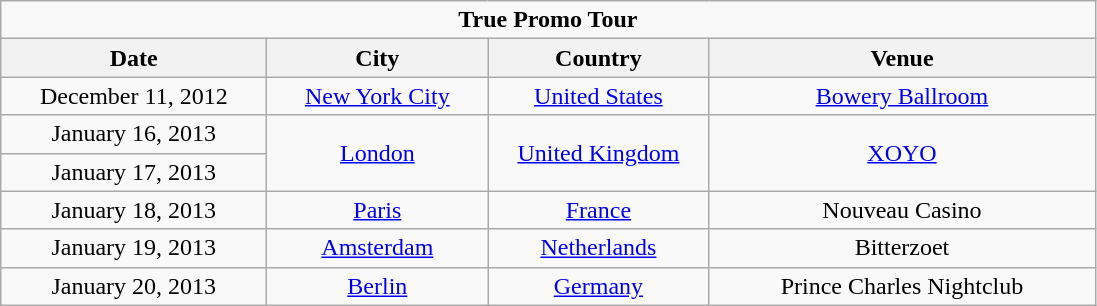<table class="wikitable" style="text-align:center;">
<tr>
<td colspan=4><strong>True Promo Tour</strong></td>
</tr>
<tr ">
<th style="width:170px;">Date</th>
<th style="width:140px;">City</th>
<th style="width:140px;">Country</th>
<th style="width:250px;">Venue</th>
</tr>
<tr>
<td>December 11, 2012</td>
<td><a href='#'>New York City</a></td>
<td><a href='#'>United States</a></td>
<td><a href='#'>Bowery Ballroom</a></td>
</tr>
<tr>
<td>January 16, 2013</td>
<td rowspan="2"><a href='#'>London</a></td>
<td rowspan="2"><a href='#'>United Kingdom</a></td>
<td rowspan="2"><a href='#'>XOYO</a></td>
</tr>
<tr>
<td>January 17, 2013</td>
</tr>
<tr>
<td>January 18, 2013</td>
<td><a href='#'>Paris</a></td>
<td><a href='#'>France</a></td>
<td>Nouveau Casino</td>
</tr>
<tr>
<td>January 19, 2013</td>
<td><a href='#'>Amsterdam</a></td>
<td><a href='#'>Netherlands</a></td>
<td>Bitterzoet</td>
</tr>
<tr>
<td>January 20, 2013</td>
<td><a href='#'>Berlin</a></td>
<td><a href='#'>Germany</a></td>
<td>Prince Charles Nightclub</td>
</tr>
</table>
